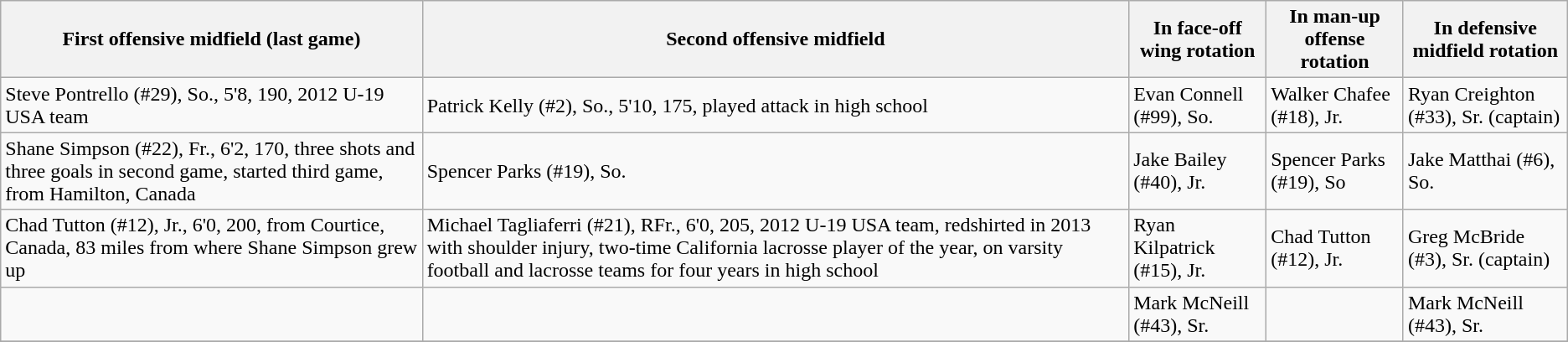<table class="wikitable">
<tr ;>
<th>First offensive midfield (last game)</th>
<th>Second offensive midfield</th>
<th>In face-off wing rotation</th>
<th>In man-up offense rotation</th>
<th>In defensive midfield rotation</th>
</tr>
<tr>
<td>Steve Pontrello (#29), So., 5'8, 190, 2012 U-19 USA team</td>
<td>Patrick Kelly (#2), So., 5'10, 175, played attack in high school</td>
<td>Evan Connell (#99), So.</td>
<td>Walker Chafee (#18), Jr.</td>
<td>Ryan Creighton (#33), Sr. (captain)</td>
</tr>
<tr>
<td>Shane Simpson (#22), Fr., 6'2, 170, three shots and three goals in second game, started third game, from Hamilton, Canada</td>
<td>Spencer Parks (#19), So.</td>
<td>Jake Bailey (#40), Jr.</td>
<td>Spencer Parks (#19), So</td>
<td>Jake Matthai (#6), So.</td>
</tr>
<tr>
<td>Chad Tutton (#12), Jr., 6'0, 200, from Courtice, Canada, 83 miles from where Shane Simpson grew up</td>
<td>Michael Tagliaferri (#21), RFr., 6'0, 205, 2012 U-19 USA team, redshirted in 2013 with shoulder injury, two-time California lacrosse player of the year, on varsity football and lacrosse teams for four years in high school</td>
<td>Ryan Kilpatrick (#15), Jr.</td>
<td>Chad Tutton (#12), Jr.</td>
<td>Greg McBride (#3), Sr. (captain)</td>
</tr>
<tr>
<td></td>
<td></td>
<td>Mark McNeill (#43), Sr.</td>
<td></td>
<td>Mark McNeill (#43), Sr.</td>
</tr>
<tr>
</tr>
</table>
